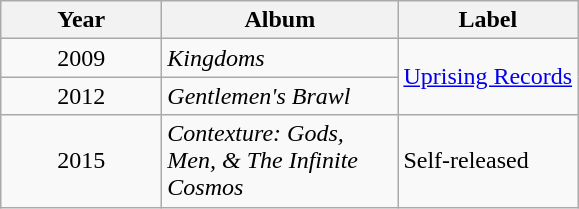<table class="wikitable">
<tr>
<th style="width:100px; text-align:center;">Year</th>
<th style="width:150px; text-align:center;">Album</th>
<th>Label</th>
</tr>
<tr>
<td style="text-align:center;">2009</td>
<td><em>Kingdoms</em></td>
<td rowspan="2"><a href='#'>Uprising Records</a></td>
</tr>
<tr>
<td style="text-align:center;">2012</td>
<td><em>Gentlemen's Brawl</em></td>
</tr>
<tr>
<td style="text-align:center;">2015</td>
<td><em>Contexture: Gods, Men, & The Infinite Cosmos</em></td>
<td>Self-released</td>
</tr>
</table>
